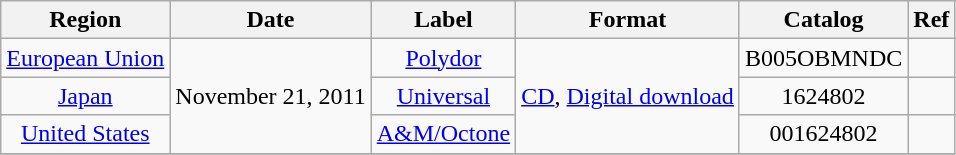<table class="wikitable" style="text-align:center;">
<tr>
<th>Region</th>
<th>Date</th>
<th>Label</th>
<th>Format</th>
<th>Catalog</th>
<th>Ref</th>
</tr>
<tr>
<td><a href='#'>European Union</a></td>
<td rowspan="3">November 21, 2011</td>
<td><a href='#'>Polydor</a></td>
<td rowspan="3"><a href='#'>CD</a>, <a href='#'>Digital download</a></td>
<td>B005OBMNDC</td>
<td></td>
</tr>
<tr>
<td><a href='#'>Japan</a></td>
<td><a href='#'>Universal</a></td>
<td>1624802</td>
<td></td>
</tr>
<tr>
<td><a href='#'>United States</a></td>
<td><a href='#'>A&M/Octone</a></td>
<td>001624802</td>
<td></td>
</tr>
<tr>
</tr>
</table>
